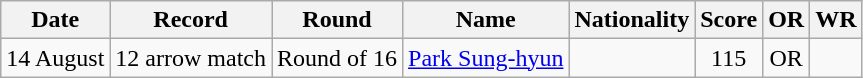<table class=wikitable>
<tr>
<th>Date</th>
<th>Record</th>
<th>Round</th>
<th>Name</th>
<th>Nationality</th>
<th>Score</th>
<th>OR</th>
<th>WR</th>
</tr>
<tr>
<td>14 August</td>
<td>12 arrow match</td>
<td>Round of 16</td>
<td><a href='#'>Park Sung-hyun</a></td>
<td align=left></td>
<td align=center>115</td>
<td align=center>OR</td>
<td></td>
</tr>
</table>
